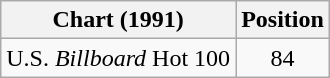<table class="wikitable sortable">
<tr>
<th align="left">Chart (1991)</th>
<th align="center">Position</th>
</tr>
<tr>
<td align="left">U.S. <em>Billboard</em> Hot 100</td>
<td align="center">84</td>
</tr>
</table>
